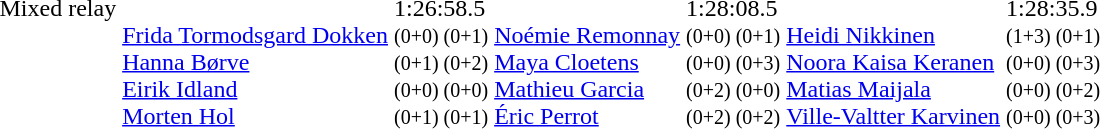<table>
<tr valign="top">
<td>Mixed relay</td>
<td><br><a href='#'>Frida Tormodsgard Dokken</a><br><a href='#'>Hanna Børve</a><br><a href='#'>Eirik Idland</a><br><a href='#'>Morten Hol</a></td>
<td>1:26:58.5<br><small>(0+0) (0+1)<br>(0+1) (0+2)<br>(0+0) (0+0)<br>(0+1) (0+1)</small></td>
<td><br><a href='#'>Noémie Remonnay</a><br><a href='#'>Maya Cloetens</a><br><a href='#'>Mathieu Garcia</a><br><a href='#'>Éric Perrot</a></td>
<td>1:28:08.5<br><small>(0+0) (0+1)<br>(0+0) (0+3)<br>(0+2) (0+0)<br>(0+2) (0+2)</small></td>
<td><br><a href='#'>Heidi Nikkinen</a><br><a href='#'>Noora Kaisa Keranen</a><br><a href='#'>Matias Maijala</a><br><a href='#'>Ville-Valtter Karvinen</a></td>
<td>1:28:35.9<br><small>(1+3) (0+1)<br>(0+0) (0+3)<br>(0+0) (0+2)<br>(0+0) (0+3)</small></td>
</tr>
</table>
